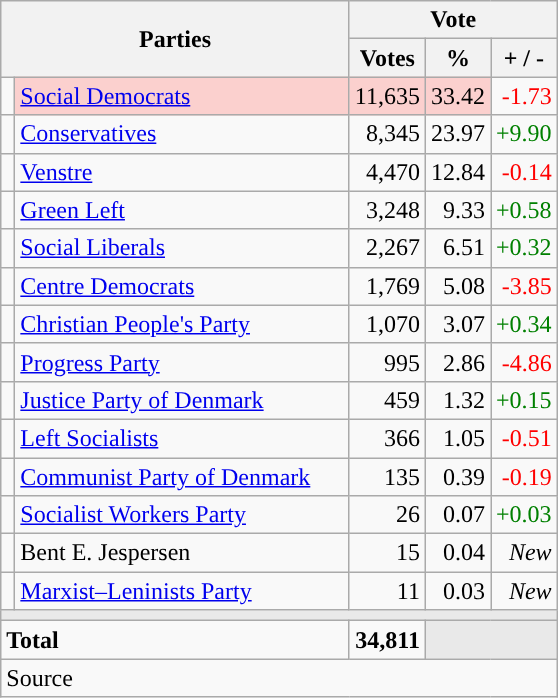<table class="wikitable" style="text-align:right;">
<tr>
<th style="text-align:centre;" rowspan="2" colspan="2" width="225">Parties</th>
<th colspan="3">Vote</th>
</tr>
<tr>
<th width="15">Votes</th>
<th width="15">%</th>
<th width="15">+ / -</th>
</tr>
<tr>
<td width="2" style="color:inherit;background:"></td>
<td bgcolor=#fbd0ce  align="left"><a href='#'>Social Democrats</a></td>
<td bgcolor=#fbd0ce>11,635</td>
<td bgcolor=#fbd0ce>33.42</td>
<td style=color:red;>-1.73</td>
</tr>
<tr>
<td width="2" style="color:inherit;background:"></td>
<td align="left"><a href='#'>Conservatives</a></td>
<td>8,345</td>
<td>23.97</td>
<td style=color:green;>+9.90</td>
</tr>
<tr>
<td width="2" style="color:inherit;background:"></td>
<td align="left"><a href='#'>Venstre</a></td>
<td>4,470</td>
<td>12.84</td>
<td style=color:red;>-0.14</td>
</tr>
<tr>
<td width="2" style="color:inherit;background:"></td>
<td align="left"><a href='#'>Green Left</a></td>
<td>3,248</td>
<td>9.33</td>
<td style=color:green;>+0.58</td>
</tr>
<tr>
<td width="2" style="color:inherit;background:"></td>
<td align="left"><a href='#'>Social Liberals</a></td>
<td>2,267</td>
<td>6.51</td>
<td style=color:green;>+0.32</td>
</tr>
<tr>
<td width="2" style="color:inherit;background:"></td>
<td align="left"><a href='#'>Centre Democrats</a></td>
<td>1,769</td>
<td>5.08</td>
<td style=color:red;>-3.85</td>
</tr>
<tr>
<td width="2" style="color:inherit;background:"></td>
<td align="left"><a href='#'>Christian People's Party</a></td>
<td>1,070</td>
<td>3.07</td>
<td style=color:green;>+0.34</td>
</tr>
<tr>
<td width="2" style="color:inherit;background:"></td>
<td align="left"><a href='#'>Progress Party</a></td>
<td>995</td>
<td>2.86</td>
<td style=color:red;>-4.86</td>
</tr>
<tr>
<td width="2" style="color:inherit;background:"></td>
<td align="left"><a href='#'>Justice Party of Denmark</a></td>
<td>459</td>
<td>1.32</td>
<td style=color:green;>+0.15</td>
</tr>
<tr>
<td width="2" style="color:inherit;background:"></td>
<td align="left"><a href='#'>Left Socialists</a></td>
<td>366</td>
<td>1.05</td>
<td style=color:red;>-0.51</td>
</tr>
<tr>
<td width="2" style="color:inherit;background:"></td>
<td align="left"><a href='#'>Communist Party of Denmark</a></td>
<td>135</td>
<td>0.39</td>
<td style=color:red;>-0.19</td>
</tr>
<tr>
<td width="2" style="color:inherit;background:"></td>
<td align="left"><a href='#'>Socialist Workers Party</a></td>
<td>26</td>
<td>0.07</td>
<td style=color:green;>+0.03</td>
</tr>
<tr>
<td width="2" style="color:inherit;background:"></td>
<td align="left">Bent E.  Jespersen</td>
<td>15</td>
<td>0.04</td>
<td><em>New</em></td>
</tr>
<tr>
<td width="2" style="color:inherit;background:"></td>
<td align="left"><a href='#'>Marxist–Leninists Party</a></td>
<td>11</td>
<td>0.03</td>
<td><em>New</em></td>
</tr>
<tr>
<td colspan="7" bgcolor="#E9E9E9"></td>
</tr>
<tr>
<td align="left" colspan="2"><strong>Total</strong></td>
<td><strong>34,811</strong></td>
<td bgcolor="#E9E9E9" colspan="2"></td>
</tr>
<tr>
<td align="left" colspan="6">Source</td>
</tr>
</table>
